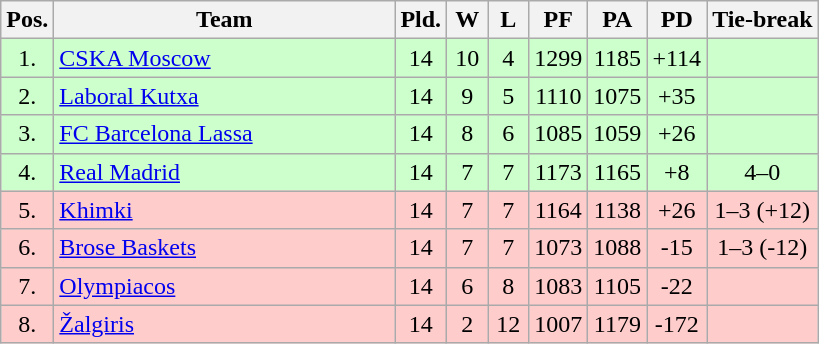<table class="wikitable" style="text-align:center">
<tr>
<th width=15>Pos.</th>
<th width=220>Team</th>
<th width=20>Pld.</th>
<th width=20>W</th>
<th width=20>L</th>
<th width=20>PF</th>
<th width=20>PA</th>
<th width=20>PD</th>
<th>Tie-break</th>
</tr>
<tr style="background: #ccffcc;">
<td>1.</td>
<td align=left> <a href='#'>CSKA Moscow</a></td>
<td>14</td>
<td>10</td>
<td>4</td>
<td>1299</td>
<td>1185</td>
<td>+114</td>
<td></td>
</tr>
<tr style="background: #ccffcc;">
<td>2.</td>
<td align=left> <a href='#'>Laboral Kutxa</a></td>
<td>14</td>
<td>9</td>
<td>5</td>
<td>1110</td>
<td>1075</td>
<td>+35</td>
<td></td>
</tr>
<tr style="background: #ccffcc;">
<td>3.</td>
<td align=left> <a href='#'>FC Barcelona Lassa</a></td>
<td>14</td>
<td>8</td>
<td>6</td>
<td>1085</td>
<td>1059</td>
<td>+26</td>
<td></td>
</tr>
<tr style="background: #ccffcc;">
<td>4.</td>
<td align=left> <a href='#'>Real Madrid</a></td>
<td>14</td>
<td>7</td>
<td>7</td>
<td>1173</td>
<td>1165</td>
<td>+8</td>
<td>4–0</td>
</tr>
<tr style="background: #ffcccc;">
<td>5.</td>
<td align=left> <a href='#'>Khimki</a></td>
<td>14</td>
<td>7</td>
<td>7</td>
<td>1164</td>
<td>1138</td>
<td>+26</td>
<td>1–3 (+12)</td>
</tr>
<tr style="background: #ffcccc;">
<td>6.</td>
<td align=left> <a href='#'>Brose Baskets</a></td>
<td>14</td>
<td>7</td>
<td>7</td>
<td>1073</td>
<td>1088</td>
<td>-15</td>
<td>1–3 (-12)</td>
</tr>
<tr style="background: #ffcccc;">
<td>7.</td>
<td align=left> <a href='#'>Olympiacos</a></td>
<td>14</td>
<td>6</td>
<td>8</td>
<td>1083</td>
<td>1105</td>
<td>-22</td>
<td></td>
</tr>
<tr style="background: #ffcccc;">
<td>8.</td>
<td align=left> <a href='#'>Žalgiris</a></td>
<td>14</td>
<td>2</td>
<td>12</td>
<td>1007</td>
<td>1179</td>
<td>-172</td>
<td></td>
</tr>
</table>
